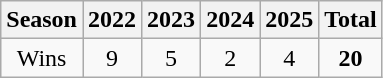<table class="wikitable">
<tr>
<th>Season</th>
<th>2022</th>
<th>2023</th>
<th>2024</th>
<th>2025</th>
<th>Total</th>
</tr>
<tr align="center">
<td>Wins</td>
<td>9</td>
<td>5</td>
<td>2</td>
<td>4</td>
<td><strong>20</strong></td>
</tr>
</table>
